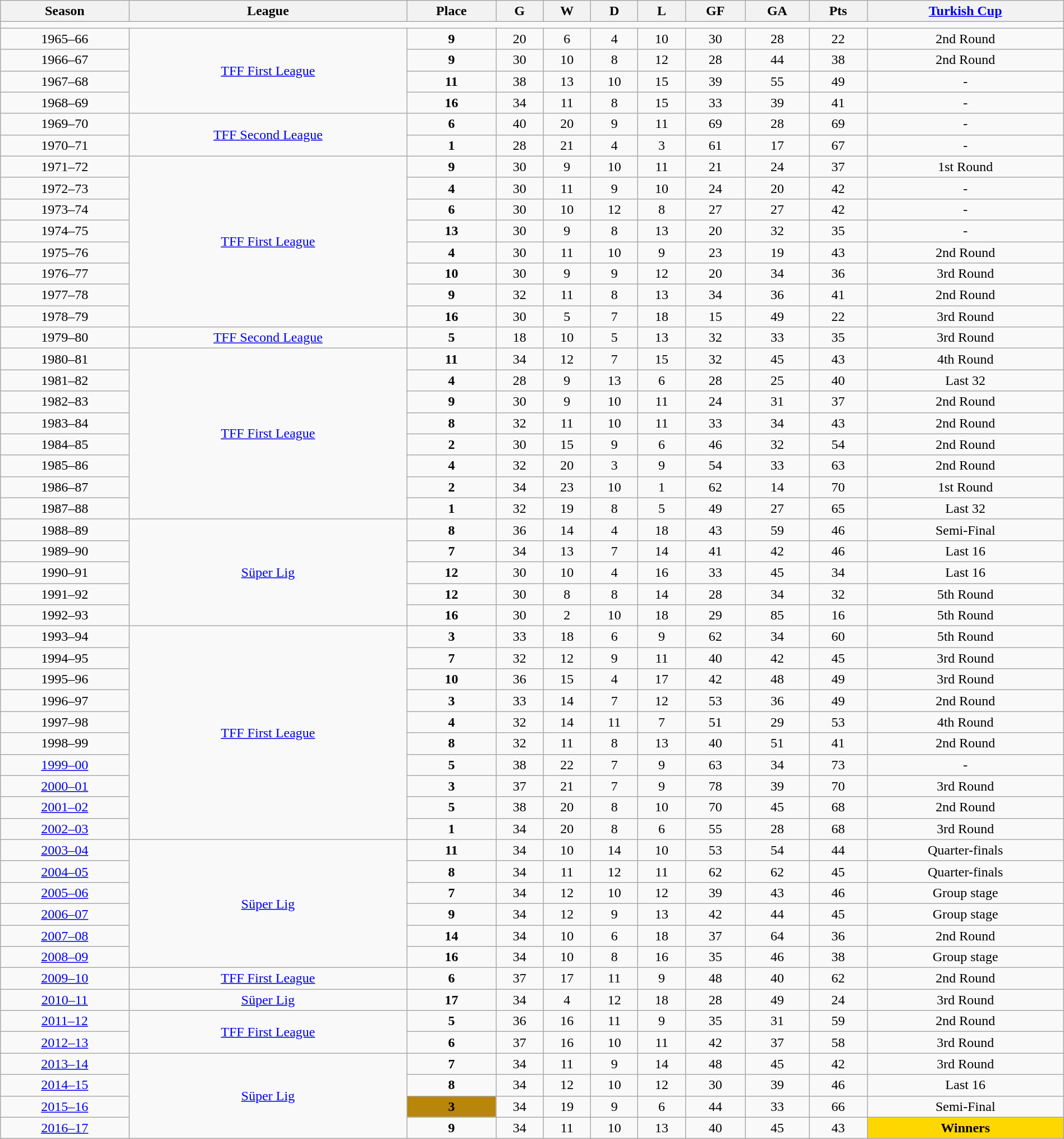<table class="wikitable" style="text-align:center; font-size:100%; width:100%">
<tr>
<th>Season</th>
<th>League</th>
<th>Place</th>
<th>G</th>
<th>W</th>
<th>D</th>
<th>L</th>
<th>GF</th>
<th>GA</th>
<th>Pts</th>
<th><a href='#'>Turkish Cup</a></th>
</tr>
<tr>
<td colspan="11" width="1"><span></span></td>
</tr>
<tr>
<td>1965–66</td>
<td rowspan="4"><a href='#'>TFF First League</a></td>
<td><strong>9</strong></td>
<td>20</td>
<td>6</td>
<td>4</td>
<td>10</td>
<td>30</td>
<td>28</td>
<td>22</td>
<td>2nd Round</td>
</tr>
<tr>
<td>1966–67</td>
<td><strong>9</strong></td>
<td>30</td>
<td>10</td>
<td>8</td>
<td>12</td>
<td>28</td>
<td>44</td>
<td>38</td>
<td>2nd Round</td>
</tr>
<tr>
<td>1967–68</td>
<td><strong>11</strong></td>
<td>38</td>
<td>13</td>
<td>10</td>
<td>15</td>
<td>39</td>
<td>55</td>
<td>49</td>
<td>-</td>
</tr>
<tr>
<td>1968–69</td>
<td><strong>16</strong></td>
<td>34</td>
<td>11</td>
<td>8</td>
<td>15</td>
<td>33</td>
<td>39</td>
<td>41</td>
<td>-</td>
</tr>
<tr>
<td>1969–70</td>
<td rowspan="2"><a href='#'>TFF Second League</a></td>
<td><strong>6</strong></td>
<td>40</td>
<td>20</td>
<td>9</td>
<td>11</td>
<td>69</td>
<td>28</td>
<td>69</td>
<td>-</td>
</tr>
<tr>
<td>1970–71</td>
<td><strong>1</strong></td>
<td>28</td>
<td>21</td>
<td>4</td>
<td>3</td>
<td>61</td>
<td>17</td>
<td>67</td>
<td>-</td>
</tr>
<tr>
<td>1971–72</td>
<td rowspan="8"><a href='#'>TFF First League</a></td>
<td><strong>9</strong></td>
<td>30</td>
<td>9</td>
<td>10</td>
<td>11</td>
<td>21</td>
<td>24</td>
<td>37</td>
<td>1st Round</td>
</tr>
<tr>
<td>1972–73</td>
<td><strong>4</strong></td>
<td>30</td>
<td>11</td>
<td>9</td>
<td>10</td>
<td>24</td>
<td>20</td>
<td>42</td>
<td>-</td>
</tr>
<tr>
<td>1973–74</td>
<td><strong>6</strong></td>
<td>30</td>
<td>10</td>
<td>12</td>
<td>8</td>
<td>27</td>
<td>27</td>
<td>42</td>
<td>-</td>
</tr>
<tr>
<td>1974–75</td>
<td><strong>13</strong></td>
<td>30</td>
<td>9</td>
<td>8</td>
<td>13</td>
<td>20</td>
<td>32</td>
<td>35</td>
<td>-</td>
</tr>
<tr>
<td>1975–76</td>
<td><strong>4</strong></td>
<td>30</td>
<td>11</td>
<td>10</td>
<td>9</td>
<td>23</td>
<td>19</td>
<td>43</td>
<td>2nd Round</td>
</tr>
<tr>
<td>1976–77</td>
<td><strong>10</strong></td>
<td>30</td>
<td>9</td>
<td>9</td>
<td>12</td>
<td>20</td>
<td>34</td>
<td>36</td>
<td>3rd Round</td>
</tr>
<tr>
<td>1977–78</td>
<td><strong>9</strong></td>
<td>32</td>
<td>11</td>
<td>8</td>
<td>13</td>
<td>34</td>
<td>36</td>
<td>41</td>
<td>2nd Round</td>
</tr>
<tr>
<td>1978–79</td>
<td><strong>16</strong></td>
<td>30</td>
<td>5</td>
<td>7</td>
<td>18</td>
<td>15</td>
<td>49</td>
<td>22</td>
<td>3rd Round</td>
</tr>
<tr>
<td>1979–80</td>
<td><a href='#'>TFF Second League</a></td>
<td><strong>5</strong></td>
<td>18</td>
<td>10</td>
<td>5</td>
<td>13</td>
<td>32</td>
<td>33</td>
<td>35</td>
<td>3rd Round</td>
</tr>
<tr>
<td>1980–81</td>
<td rowspan="8"><a href='#'>TFF First League</a></td>
<td><strong>11</strong></td>
<td>34</td>
<td>12</td>
<td>7</td>
<td>15</td>
<td>32</td>
<td>45</td>
<td>43</td>
<td>4th Round</td>
</tr>
<tr>
<td>1981–82</td>
<td><strong>4</strong></td>
<td>28</td>
<td>9</td>
<td>13</td>
<td>6</td>
<td>28</td>
<td>25</td>
<td>40</td>
<td>Last 32</td>
</tr>
<tr>
<td>1982–83</td>
<td><strong>9</strong></td>
<td>30</td>
<td>9</td>
<td>10</td>
<td>11</td>
<td>24</td>
<td>31</td>
<td>37</td>
<td>2nd Round</td>
</tr>
<tr>
<td>1983–84</td>
<td><strong>8</strong></td>
<td>32</td>
<td>11</td>
<td>10</td>
<td>11</td>
<td>33</td>
<td>34</td>
<td>43</td>
<td>2nd Round</td>
</tr>
<tr>
<td>1984–85</td>
<td><strong>2</strong></td>
<td>30</td>
<td>15</td>
<td>9</td>
<td>6</td>
<td>46</td>
<td>32</td>
<td>54</td>
<td>2nd Round</td>
</tr>
<tr>
<td>1985–86</td>
<td><strong>4</strong></td>
<td>32</td>
<td>20</td>
<td>3</td>
<td>9</td>
<td>54</td>
<td>33</td>
<td>63</td>
<td>2nd Round</td>
</tr>
<tr>
<td>1986–87</td>
<td><strong>2</strong></td>
<td>34</td>
<td>23</td>
<td>10</td>
<td>1</td>
<td>62</td>
<td>14</td>
<td>70</td>
<td>1st Round</td>
</tr>
<tr>
<td>1987–88</td>
<td><strong>1</strong></td>
<td>32</td>
<td>19</td>
<td>8</td>
<td>5</td>
<td>49</td>
<td>27</td>
<td>65</td>
<td>Last 32</td>
</tr>
<tr>
<td>1988–89</td>
<td rowspan="5"><a href='#'>Süper Lig</a></td>
<td><strong>8</strong></td>
<td>36</td>
<td>14</td>
<td>4</td>
<td>18</td>
<td>43</td>
<td>59</td>
<td>46</td>
<td>Semi-Final</td>
</tr>
<tr>
<td>1989–90</td>
<td><strong>7</strong></td>
<td>34</td>
<td>13</td>
<td>7</td>
<td>14</td>
<td>41</td>
<td>42</td>
<td>46</td>
<td>Last 16</td>
</tr>
<tr>
<td>1990–91</td>
<td><strong>12</strong></td>
<td>30</td>
<td>10</td>
<td>4</td>
<td>16</td>
<td>33</td>
<td>45</td>
<td>34</td>
<td>Last 16</td>
</tr>
<tr>
<td>1991–92</td>
<td><strong>12</strong></td>
<td>30</td>
<td>8</td>
<td>8</td>
<td>14</td>
<td>28</td>
<td>34</td>
<td>32</td>
<td>5th Round</td>
</tr>
<tr>
<td>1992–93</td>
<td><strong>16</strong></td>
<td>30</td>
<td>2</td>
<td>10</td>
<td>18</td>
<td>29</td>
<td>85</td>
<td>16</td>
<td>5th Round</td>
</tr>
<tr>
<td>1993–94</td>
<td rowspan="10"><a href='#'>TFF First League</a></td>
<td><strong>3</strong></td>
<td>33</td>
<td>18</td>
<td>6</td>
<td>9</td>
<td>62</td>
<td>34</td>
<td>60</td>
<td>5th Round</td>
</tr>
<tr>
<td>1994–95</td>
<td><strong>7</strong></td>
<td>32</td>
<td>12</td>
<td>9</td>
<td>11</td>
<td>40</td>
<td>42</td>
<td>45</td>
<td>3rd Round</td>
</tr>
<tr>
<td>1995–96</td>
<td><strong>10</strong></td>
<td>36</td>
<td>15</td>
<td>4</td>
<td>17</td>
<td>42</td>
<td>48</td>
<td>49</td>
<td>3rd Round</td>
</tr>
<tr>
<td>1996–97</td>
<td><strong>3</strong></td>
<td>33</td>
<td>14</td>
<td>7</td>
<td>12</td>
<td>53</td>
<td>36</td>
<td>49</td>
<td>2nd Round</td>
</tr>
<tr>
<td>1997–98</td>
<td><strong>4</strong></td>
<td>32</td>
<td>14</td>
<td>11</td>
<td>7</td>
<td>51</td>
<td>29</td>
<td>53</td>
<td>4th Round</td>
</tr>
<tr>
<td>1998–99</td>
<td><strong>8</strong></td>
<td>32</td>
<td>11</td>
<td>8</td>
<td>13</td>
<td>40</td>
<td>51</td>
<td>41</td>
<td>2nd Round</td>
</tr>
<tr>
<td><a href='#'>1999–00</a></td>
<td><strong>5</strong></td>
<td>38</td>
<td>22</td>
<td>7</td>
<td>9</td>
<td>63</td>
<td>34</td>
<td>73</td>
<td>-</td>
</tr>
<tr>
<td><a href='#'>2000–01</a></td>
<td><strong>3</strong></td>
<td>37</td>
<td>21</td>
<td>7</td>
<td>9</td>
<td>78</td>
<td>39</td>
<td>70</td>
<td>3rd Round</td>
</tr>
<tr>
<td><a href='#'>2001–02</a></td>
<td><strong>5</strong></td>
<td>38</td>
<td>20</td>
<td>8</td>
<td>10</td>
<td>70</td>
<td>45</td>
<td>68</td>
<td>2nd Round</td>
</tr>
<tr>
<td><a href='#'>2002–03</a></td>
<td><strong>1</strong></td>
<td>34</td>
<td>20</td>
<td>8</td>
<td>6</td>
<td>55</td>
<td>28</td>
<td>68</td>
<td>3rd Round</td>
</tr>
<tr>
<td><a href='#'>2003–04</a></td>
<td rowspan="6"><a href='#'>Süper Lig</a></td>
<td><strong>11</strong></td>
<td>34</td>
<td>10</td>
<td>14</td>
<td>10</td>
<td>53</td>
<td>54</td>
<td>44</td>
<td>Quarter-finals</td>
</tr>
<tr>
<td><a href='#'>2004–05</a></td>
<td><strong>8</strong></td>
<td>34</td>
<td>11</td>
<td>12</td>
<td>11</td>
<td>62</td>
<td>62</td>
<td>45</td>
<td>Quarter-finals</td>
</tr>
<tr>
<td><a href='#'>2005–06</a></td>
<td><strong>7</strong></td>
<td>34</td>
<td>12</td>
<td>10</td>
<td>12</td>
<td>39</td>
<td>43</td>
<td>46</td>
<td>Group stage</td>
</tr>
<tr>
<td><a href='#'>2006–07</a></td>
<td><strong>9</strong></td>
<td>34</td>
<td>12</td>
<td>9</td>
<td>13</td>
<td>42</td>
<td>44</td>
<td>45</td>
<td>Group stage</td>
</tr>
<tr>
<td><a href='#'>2007–08</a></td>
<td><strong>14</strong></td>
<td>34</td>
<td>10</td>
<td>6</td>
<td>18</td>
<td>37</td>
<td>64</td>
<td>36</td>
<td>2nd Round</td>
</tr>
<tr>
<td><a href='#'>2008–09</a></td>
<td><strong>16</strong></td>
<td>34</td>
<td>10</td>
<td>8</td>
<td>16</td>
<td>35</td>
<td>46</td>
<td>38</td>
<td>Group stage</td>
</tr>
<tr>
<td><a href='#'>2009–10</a></td>
<td><a href='#'>TFF First League</a></td>
<td><strong>6</strong></td>
<td>37</td>
<td>17</td>
<td>11</td>
<td>9</td>
<td>48</td>
<td>40</td>
<td>62</td>
<td>2nd Round</td>
</tr>
<tr>
<td><a href='#'>2010–11</a></td>
<td><a href='#'>Süper Lig</a></td>
<td><strong>17</strong></td>
<td>34</td>
<td>4</td>
<td>12</td>
<td>18</td>
<td>28</td>
<td>49</td>
<td>24</td>
<td>3rd Round</td>
</tr>
<tr>
<td><a href='#'>2011–12</a></td>
<td rowspan="2"><a href='#'>TFF First League</a></td>
<td><strong>5</strong></td>
<td>36</td>
<td>16</td>
<td>11</td>
<td>9</td>
<td>35</td>
<td>31</td>
<td>59</td>
<td>2nd Round</td>
</tr>
<tr>
<td><a href='#'>2012–13</a></td>
<td><strong>6</strong></td>
<td>37</td>
<td>16</td>
<td>10</td>
<td>11</td>
<td>42</td>
<td>37</td>
<td>58</td>
<td>3rd Round</td>
</tr>
<tr>
<td><a href='#'>2013–14</a></td>
<td rowspan="4"><a href='#'>Süper Lig</a></td>
<td><strong>7</strong></td>
<td>34</td>
<td>11</td>
<td>9</td>
<td>14</td>
<td>48</td>
<td>45</td>
<td>42</td>
<td>3rd Round</td>
</tr>
<tr>
<td><a href='#'>2014–15</a></td>
<td><strong>8</strong></td>
<td>34</td>
<td>12</td>
<td>10</td>
<td>12</td>
<td>30</td>
<td>39</td>
<td>46</td>
<td>Last 16</td>
</tr>
<tr>
<td><a href='#'>2015–16</a></td>
<td align=center bgcolor=#b8860b><strong>3</strong></td>
<td>34</td>
<td>19</td>
<td>9</td>
<td>6</td>
<td>44</td>
<td>33</td>
<td>66</td>
<td>Semi-Final</td>
</tr>
<tr>
<td><a href='#'>2016–17</a></td>
<td><strong>9</strong></td>
<td>34</td>
<td>11</td>
<td>10</td>
<td>13</td>
<td>40</td>
<td>45</td>
<td>43</td>
<td align=center bgcolor=gold><strong>Winners</strong></td>
</tr>
</table>
